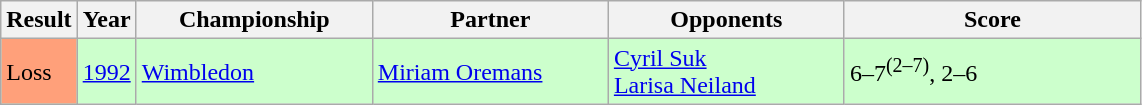<table class="sortable wikitable">
<tr>
<th style=width:40px>Result</th>
<th style=width:30px>Year</th>
<th style=width:150px>Championship</th>
<th style=width:150px>Partner</th>
<th style=width:150px>Opponents</th>
<th style=width:190px class=unsortable>Score</th>
</tr>
<tr style=background:#ccffcc>
<td style=background:#ffa07a>Loss</td>
<td><a href='#'>1992</a></td>
<td><a href='#'>Wimbledon</a></td>
<td> <a href='#'>Miriam Oremans</a></td>
<td> <a href='#'>Cyril Suk</a> <br>  <a href='#'>Larisa Neiland</a></td>
<td>6–7<sup>(2–7)</sup>, 2–6</td>
</tr>
</table>
